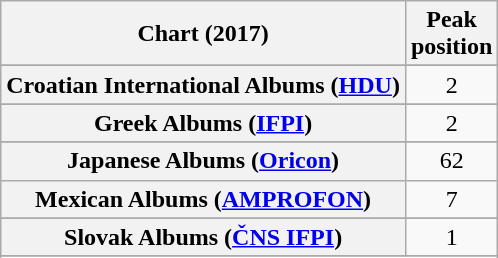<table class="wikitable sortable plainrowheaders" style="text-align:center">
<tr>
<th scope="col">Chart (2017)</th>
<th scope="col">Peak<br>position</th>
</tr>
<tr>
</tr>
<tr>
</tr>
<tr>
</tr>
<tr>
</tr>
<tr>
</tr>
<tr>
<th scope="row">Croatian International Albums (<a href='#'>HDU</a>)</th>
<td>2</td>
</tr>
<tr>
</tr>
<tr>
</tr>
<tr>
</tr>
<tr>
</tr>
<tr>
</tr>
<tr>
</tr>
<tr>
<th scope="row">Greek Albums (<a href='#'>IFPI</a>)</th>
<td>2</td>
</tr>
<tr>
</tr>
<tr>
</tr>
<tr>
</tr>
<tr>
<th scope="row">Japanese Albums (<a href='#'>Oricon</a>)</th>
<td>62</td>
</tr>
<tr>
<th scope="row">Mexican Albums (<a href='#'>AMPROFON</a>)</th>
<td>7</td>
</tr>
<tr>
</tr>
<tr>
</tr>
<tr>
</tr>
<tr>
</tr>
<tr>
</tr>
<tr>
<th scope="row">Slovak Albums (<a href='#'>ČNS IFPI</a>)</th>
<td>1</td>
</tr>
<tr>
</tr>
<tr>
</tr>
<tr>
</tr>
<tr>
</tr>
<tr>
</tr>
<tr>
</tr>
<tr>
</tr>
</table>
